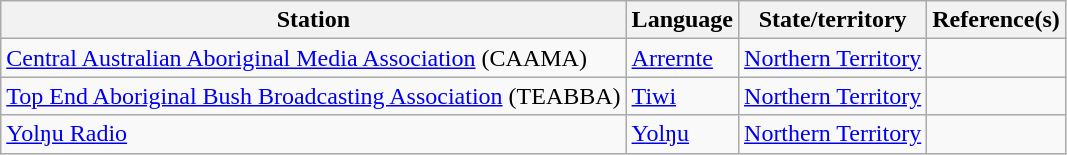<table class="wikitable sortable">
<tr>
<th>Station</th>
<th>Language</th>
<th>State/territory</th>
<th>Reference(s)</th>
</tr>
<tr>
<td><a href='#'>Central Australian Aboriginal Media Association</a> (CAAMA)</td>
<td><a href='#'>Arrernte</a></td>
<td><a href='#'>Northern Territory</a></td>
<td></td>
</tr>
<tr>
<td><a href='#'>Top End Aboriginal Bush Broadcasting Association</a> (TEABBA)</td>
<td><a href='#'>Tiwi</a></td>
<td><a href='#'>Northern Territory</a></td>
<td></td>
</tr>
<tr>
<td><a href='#'>Yolŋu Radio</a></td>
<td><a href='#'>Yolŋu</a></td>
<td><a href='#'>Northern Territory</a></td>
<td></td>
</tr>
</table>
